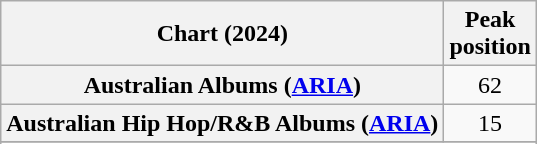<table class="wikitable sortable plainrowheaders" style="text-align:center">
<tr>
<th scope="col">Chart (2024)</th>
<th scope="col">Peak<br>position</th>
</tr>
<tr>
<th scope="row">Australian Albums (<a href='#'>ARIA</a>)</th>
<td>62</td>
</tr>
<tr>
<th scope="row">Australian Hip Hop/R&B Albums (<a href='#'>ARIA</a>)</th>
<td>15</td>
</tr>
<tr>
</tr>
<tr>
</tr>
<tr>
</tr>
<tr>
</tr>
<tr>
</tr>
<tr>
</tr>
<tr>
</tr>
<tr>
</tr>
<tr>
</tr>
<tr>
</tr>
</table>
